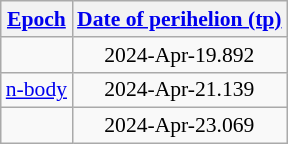<table class="wikitable sortable" style="text-align: center; font-size: 0.9em;">
<tr>
<th><a href='#'>Epoch</a></th>
<th><a href='#'>Date of perihelion (tp)</a></th>
</tr>
<tr>
<td></td>
<td>2024-Apr-19.892</td>
</tr>
<tr>
<td><a href='#'>n-body</a></td>
<td>2024-Apr-21.139</td>
</tr>
<tr>
<td></td>
<td>2024-Apr-23.069</td>
</tr>
</table>
